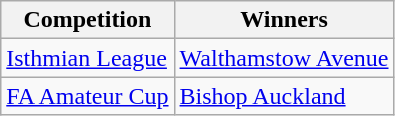<table class="wikitable">
<tr>
<th>Competition</th>
<th>Winners</th>
</tr>
<tr>
<td><a href='#'>Isthmian League</a></td>
<td><a href='#'>Walthamstow Avenue</a></td>
</tr>
<tr>
<td><a href='#'>FA Amateur Cup</a></td>
<td><a href='#'>Bishop Auckland</a></td>
</tr>
</table>
